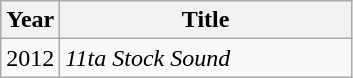<table class="wikitable">
<tr>
<th width="28">Year</th>
<th width="187">Title</th>
</tr>
<tr>
<td>2012</td>
<td><em>11ta Stock Sound</em></td>
</tr>
</table>
